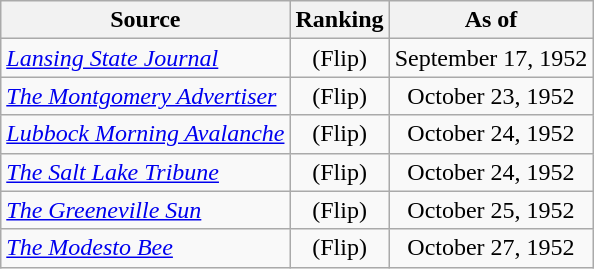<table class="wikitable" style="text-align:center">
<tr>
<th>Source</th>
<th>Ranking</th>
<th>As of</th>
</tr>
<tr>
<td align="left"><em><a href='#'>Lansing State Journal</a></em></td>
<td>(Flip)</td>
<td>September 17, 1952</td>
</tr>
<tr>
<td align="left"><em><a href='#'>The Montgomery Advertiser</a></em></td>
<td>(Flip)</td>
<td>October 23, 1952</td>
</tr>
<tr>
<td align="left"><em><a href='#'>Lubbock Morning Avalanche</a></em></td>
<td>(Flip)</td>
<td>October 24, 1952</td>
</tr>
<tr>
<td align="left"><em><a href='#'>The Salt Lake Tribune</a></em></td>
<td>(Flip)</td>
<td>October 24, 1952</td>
</tr>
<tr>
<td align="left"><em><a href='#'>The Greeneville Sun</a></em></td>
<td>(Flip)</td>
<td>October 25, 1952</td>
</tr>
<tr>
<td align="left"><em><a href='#'>The Modesto Bee</a></em></td>
<td>(Flip)</td>
<td>October 27, 1952</td>
</tr>
</table>
